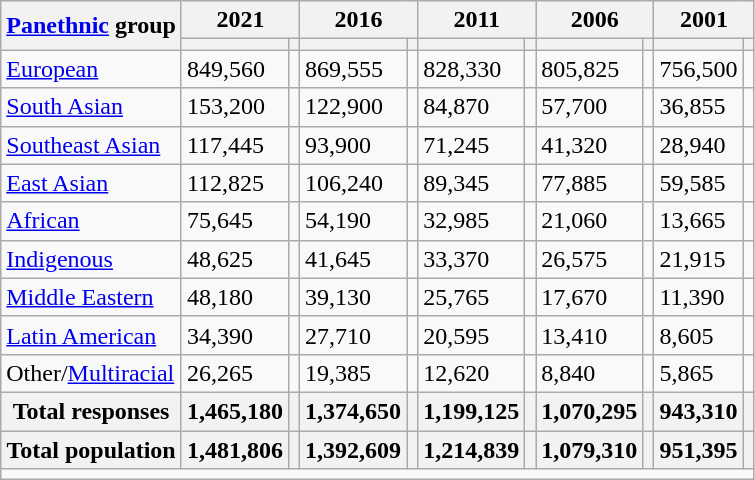<table class="wikitable collapsible sortable">
<tr>
<th rowspan="2"><a href='#'>Panethnic</a> group</th>
<th colspan="2">2021</th>
<th colspan="2">2016</th>
<th colspan="2">2011</th>
<th colspan="2">2006</th>
<th colspan="2">2001</th>
</tr>
<tr>
<th><a href='#'></a></th>
<th></th>
<th></th>
<th></th>
<th></th>
<th></th>
<th></th>
<th></th>
<th></th>
<th></th>
</tr>
<tr>
<td><a href='#'>European</a></td>
<td>849,560</td>
<td></td>
<td>869,555</td>
<td></td>
<td>828,330</td>
<td></td>
<td>805,825</td>
<td></td>
<td>756,500</td>
<td></td>
</tr>
<tr>
<td><a href='#'>South Asian</a></td>
<td>153,200</td>
<td></td>
<td>122,900</td>
<td></td>
<td>84,870</td>
<td></td>
<td>57,700</td>
<td></td>
<td>36,855</td>
<td></td>
</tr>
<tr>
<td><a href='#'>Southeast Asian</a></td>
<td>117,445</td>
<td></td>
<td>93,900</td>
<td></td>
<td>71,245</td>
<td></td>
<td>41,320</td>
<td></td>
<td>28,940</td>
<td></td>
</tr>
<tr>
<td><a href='#'>East Asian</a></td>
<td>112,825</td>
<td></td>
<td>106,240</td>
<td></td>
<td>89,345</td>
<td></td>
<td>77,885</td>
<td></td>
<td>59,585</td>
<td></td>
</tr>
<tr>
<td><a href='#'>African</a></td>
<td>75,645</td>
<td></td>
<td>54,190</td>
<td></td>
<td>32,985</td>
<td></td>
<td>21,060</td>
<td></td>
<td>13,665</td>
<td></td>
</tr>
<tr>
<td><a href='#'>Indigenous</a></td>
<td>48,625</td>
<td></td>
<td>41,645</td>
<td></td>
<td>33,370</td>
<td></td>
<td>26,575</td>
<td></td>
<td>21,915</td>
<td></td>
</tr>
<tr>
<td><a href='#'>Middle Eastern</a></td>
<td>48,180</td>
<td></td>
<td>39,130</td>
<td></td>
<td>25,765</td>
<td></td>
<td>17,670</td>
<td></td>
<td>11,390</td>
<td></td>
</tr>
<tr>
<td><a href='#'>Latin American</a></td>
<td>34,390</td>
<td></td>
<td>27,710</td>
<td></td>
<td>20,595</td>
<td></td>
<td>13,410</td>
<td></td>
<td>8,605</td>
<td></td>
</tr>
<tr>
<td>Other/<a href='#'>Multiracial</a></td>
<td>26,265</td>
<td></td>
<td>19,385</td>
<td></td>
<td>12,620</td>
<td></td>
<td>8,840</td>
<td></td>
<td>5,865</td>
<td></td>
</tr>
<tr>
<th>Total responses</th>
<th>1,465,180</th>
<th></th>
<th>1,374,650</th>
<th></th>
<th>1,199,125</th>
<th></th>
<th>1,070,295</th>
<th></th>
<th>943,310</th>
<th></th>
</tr>
<tr>
<th>Total population</th>
<th>1,481,806</th>
<th></th>
<th>1,392,609</th>
<th></th>
<th>1,214,839</th>
<th></th>
<th>1,079,310</th>
<th></th>
<th>951,395</th>
<th></th>
</tr>
<tr class="sortbottom">
<td colspan="11"></td>
</tr>
</table>
